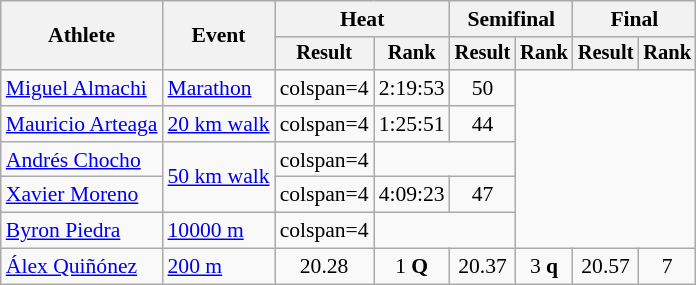<table class="wikitable" style="font-size:90%">
<tr>
<th rowspan="2">Athlete</th>
<th rowspan="2">Event</th>
<th colspan="2">Heat</th>
<th colspan="2">Semifinal</th>
<th colspan="2">Final</th>
</tr>
<tr style="font-size:95%">
<th>Result</th>
<th>Rank</th>
<th>Result</th>
<th>Rank</th>
<th>Result</th>
<th>Rank</th>
</tr>
<tr align=center>
<td align=left><a href='#'>Miguel Almachi</a></td>
<td align=left><a href='#'>Marathon</a></td>
<td>colspan=4 </td>
<td>2:19:53</td>
<td>50</td>
</tr>
<tr align=center>
<td align=left><a href='#'>Mauricio Arteaga</a></td>
<td align=left><a href='#'>20 km walk</a></td>
<td>colspan=4 </td>
<td>1:25:51</td>
<td>44</td>
</tr>
<tr align=center>
<td align=left><a href='#'>Andrés Chocho</a></td>
<td align=left rowspan=2><a href='#'>50 km walk</a></td>
<td>colspan=4 </td>
<td colspan=2></td>
</tr>
<tr align=center>
<td align=left><a href='#'>Xavier Moreno</a></td>
<td>colspan=4 </td>
<td>4:09:23</td>
<td>47</td>
</tr>
<tr align=center>
<td align=left><a href='#'>Byron Piedra</a></td>
<td align=left><a href='#'>10000 m</a></td>
<td>colspan=4 </td>
<td colspan=2></td>
</tr>
<tr align=center>
<td align=left><a href='#'>Álex Quiñónez</a></td>
<td align=left><a href='#'>200 m</a></td>
<td>20.28</td>
<td>1 <strong>Q</strong></td>
<td>20.37</td>
<td>3 <strong>q</strong></td>
<td>20.57</td>
<td>7</td>
</tr>
</table>
